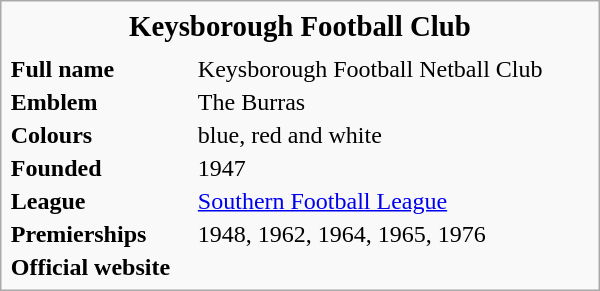<table class="infobox" style="width: 25em;">
<tr>
<td colspan="2" style="font-size: larger; margin-left: 1em; text-align: center"><strong>Keysborough Football Club</strong></td>
</tr>
<tr>
<td></td>
</tr>
<tr>
<td><strong>Full name</strong></td>
<td>Keysborough Football Netball Club</td>
</tr>
<tr>
<td><strong>Emblem</strong></td>
<td>The Burras</td>
</tr>
<tr>
<td><strong>Colours</strong></td>
<td>blue, red and white</td>
</tr>
<tr>
<td><strong>Founded</strong></td>
<td>1947</td>
</tr>
<tr>
<td><strong>League</strong></td>
<td><a href='#'>Southern Football League</a></td>
</tr>
<tr>
<td><strong>Premierships</strong></td>
<td>1948, 1962, 1964, 1965, 1976</td>
</tr>
<tr>
<td><strong>Official website</strong></td>
<td></td>
</tr>
</table>
